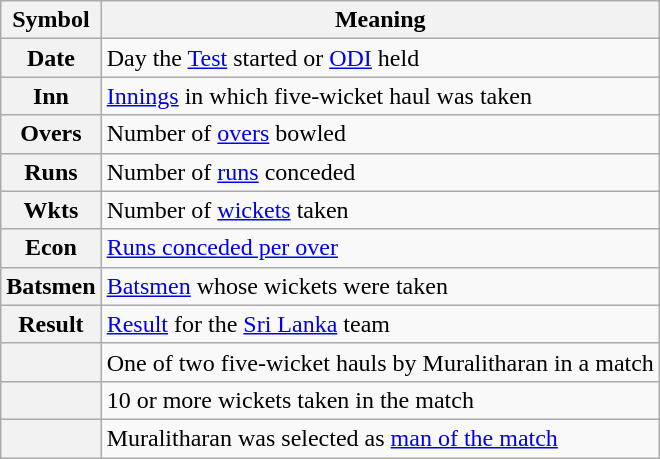<table class="wikitable">
<tr>
<th>Symbol</th>
<th>Meaning</th>
</tr>
<tr>
<th>Date</th>
<td>Day the <a href='#'>Test</a> started or <a href='#'>ODI</a> held</td>
</tr>
<tr>
<th>Inn</th>
<td><a href='#'>Innings</a> in which five-wicket haul was taken</td>
</tr>
<tr>
<th>Overs</th>
<td>Number of <a href='#'>overs</a> bowled</td>
</tr>
<tr>
<th>Runs</th>
<td>Number of <a href='#'>runs</a> conceded</td>
</tr>
<tr>
<th>Wkts</th>
<td>Number of <a href='#'>wickets</a> taken</td>
</tr>
<tr>
<th>Econ</th>
<td><a href='#'>Runs conceded per over</a></td>
</tr>
<tr>
<th>Batsmen</th>
<td><a href='#'>Batsmen</a> whose wickets were taken</td>
</tr>
<tr>
<th>Result</th>
<td><a href='#'>Result</a> for the <a href='#'>Sri Lanka</a> team</td>
</tr>
<tr>
<th></th>
<td>One of two five-wicket hauls by Muralitharan in a match</td>
</tr>
<tr>
<th></th>
<td>10 or more wickets taken in the match</td>
</tr>
<tr>
<th></th>
<td>Muralitharan was selected as <a href='#'>man of the match</a></td>
</tr>
</table>
